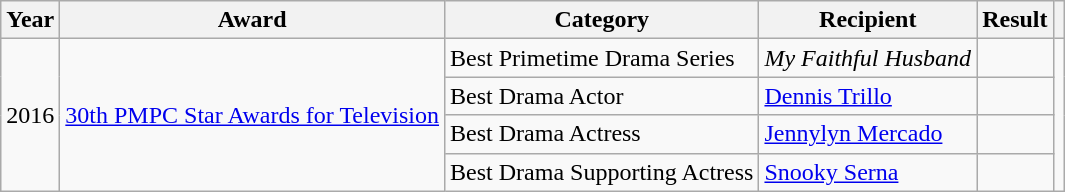<table class="wikitable">
<tr>
<th>Year</th>
<th>Award</th>
<th>Category</th>
<th>Recipient</th>
<th>Result</th>
<th></th>
</tr>
<tr>
<td rowspan=4>2016</td>
<td rowspan=4><a href='#'>30th PMPC Star Awards for Television</a></td>
<td>Best Primetime Drama Series</td>
<td><em>My Faithful Husband</em></td>
<td></td>
<td rowspan=4></td>
</tr>
<tr>
<td>Best Drama Actor</td>
<td><a href='#'>Dennis Trillo</a></td>
<td></td>
</tr>
<tr>
<td>Best Drama Actress</td>
<td><a href='#'>Jennylyn Mercado</a></td>
<td></td>
</tr>
<tr>
<td>Best Drama Supporting Actress</td>
<td><a href='#'>Snooky Serna</a></td>
<td></td>
</tr>
</table>
